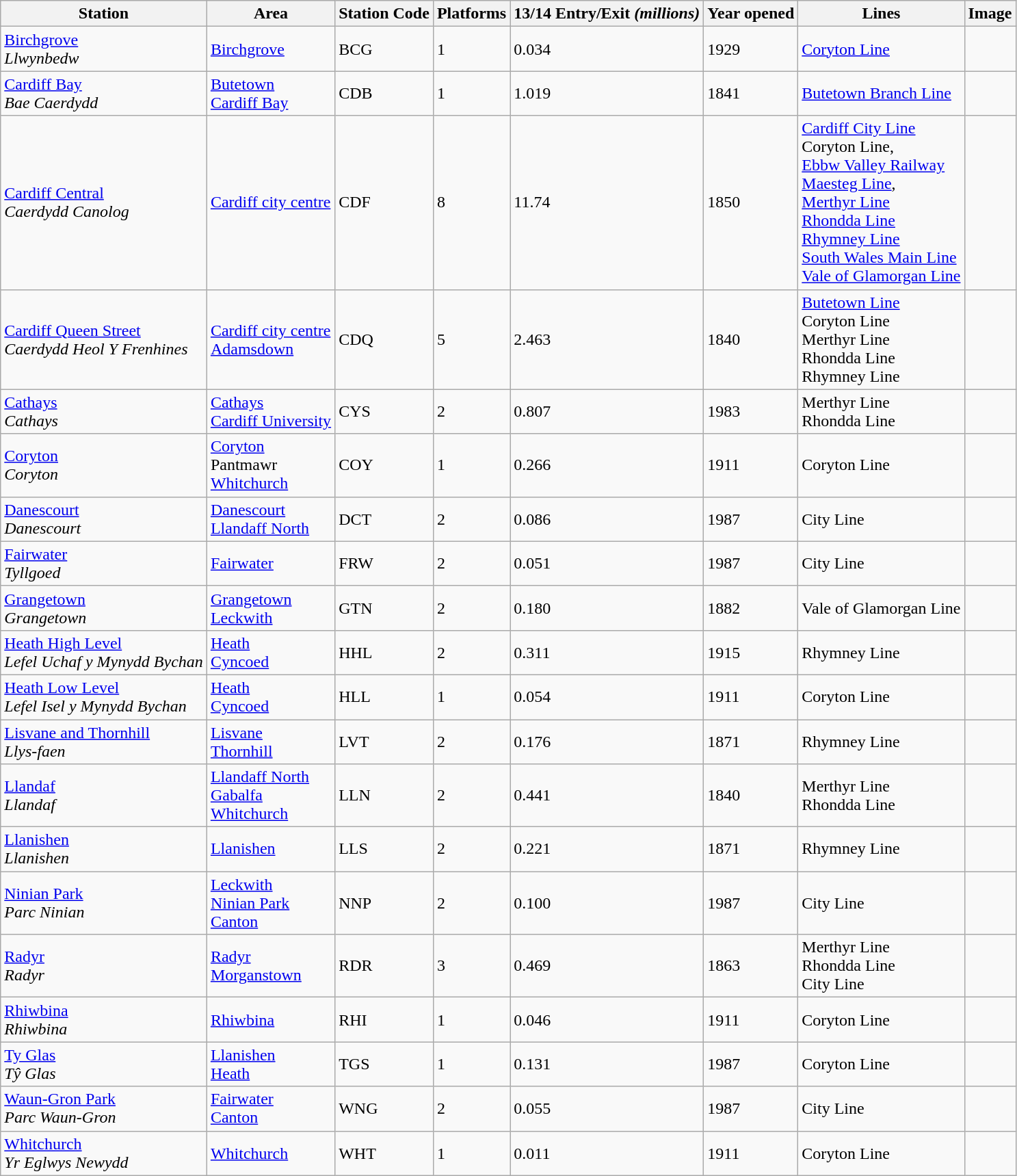<table class="sortable wikitable">
<tr>
<th>Station</th>
<th>Area</th>
<th>Station Code</th>
<th>Platforms</th>
<th>13/14 Entry/Exit <em>(millions)</em></th>
<th>Year opened</th>
<th>Lines</th>
<th>Image</th>
</tr>
<tr>
<td><a href='#'>Birchgrove</a><br><em>Llwynbedw</em></td>
<td><a href='#'>Birchgrove</a></td>
<td>BCG</td>
<td>1</td>
<td>0.034</td>
<td>1929</td>
<td><a href='#'>Coryton Line</a></td>
<td></td>
</tr>
<tr>
<td><a href='#'>Cardiff Bay</a><br><em>Bae Caerdydd</em></td>
<td><a href='#'>Butetown</a><br><a href='#'>Cardiff Bay</a></td>
<td>CDB</td>
<td>1</td>
<td>1.019</td>
<td>1841</td>
<td><a href='#'>Butetown Branch Line</a></td>
<td></td>
</tr>
<tr>
<td><a href='#'>Cardiff Central</a><br><em>Caerdydd Canolog</em></td>
<td><a href='#'>Cardiff city centre</a></td>
<td>CDF</td>
<td>8</td>
<td>11.74</td>
<td>1850</td>
<td><a href='#'>Cardiff City Line</a><br>Coryton Line,<br><a href='#'>Ebbw Valley Railway</a><br><a href='#'>Maesteg Line</a>,<br><a href='#'>Merthyr Line</a><br><a href='#'>Rhondda Line</a><br><a href='#'>Rhymney Line</a><br><a href='#'>South Wales Main Line</a><br><a href='#'>Vale of Glamorgan Line</a></td>
<td></td>
</tr>
<tr>
<td><a href='#'>Cardiff Queen Street</a><br><em>Caerdydd Heol Y Frenhines</em></td>
<td><a href='#'>Cardiff city centre</a><br><a href='#'>Adamsdown</a></td>
<td>CDQ</td>
<td>5</td>
<td>2.463</td>
<td>1840</td>
<td><a href='#'>Butetown Line</a><br>Coryton Line<br>Merthyr Line<br>Rhondda Line<br>Rhymney Line</td>
<td></td>
</tr>
<tr>
<td><a href='#'>Cathays</a><br><em>Cathays</em></td>
<td><a href='#'>Cathays</a><br><a href='#'>Cardiff University</a></td>
<td>CYS</td>
<td>2</td>
<td>0.807</td>
<td>1983</td>
<td>Merthyr Line<br>Rhondda Line</td>
<td></td>
</tr>
<tr>
<td><a href='#'>Coryton</a><br><em>Coryton</em></td>
<td><a href='#'>Coryton</a><br>Pantmawr<br><a href='#'>Whitchurch</a></td>
<td>COY</td>
<td>1</td>
<td>0.266</td>
<td>1911</td>
<td>Coryton Line</td>
<td></td>
</tr>
<tr>
<td><a href='#'>Danescourt</a><br><em>Danescourt</em></td>
<td><a href='#'>Danescourt</a><br><a href='#'>Llandaff North</a></td>
<td>DCT</td>
<td>2</td>
<td>0.086</td>
<td>1987</td>
<td>City Line</td>
<td></td>
</tr>
<tr>
<td><a href='#'>Fairwater</a><br><em>Tyllgoed</em></td>
<td><a href='#'>Fairwater</a></td>
<td>FRW</td>
<td>2</td>
<td>0.051</td>
<td>1987</td>
<td>City Line</td>
<td></td>
</tr>
<tr>
<td><a href='#'>Grangetown</a><br><em>Grangetown</em></td>
<td><a href='#'>Grangetown</a><br><a href='#'>Leckwith</a></td>
<td>GTN</td>
<td>2</td>
<td>0.180</td>
<td>1882</td>
<td>Vale of Glamorgan Line</td>
<td></td>
</tr>
<tr>
<td><a href='#'>Heath High Level</a><br><em>Lefel Uchaf y Mynydd Bychan</em></td>
<td><a href='#'>Heath</a><br><a href='#'>Cyncoed</a></td>
<td>HHL</td>
<td>2</td>
<td>0.311</td>
<td>1915</td>
<td>Rhymney Line</td>
<td></td>
</tr>
<tr>
<td><a href='#'>Heath Low Level</a><br><em>Lefel Isel y Mynydd Bychan</em></td>
<td><a href='#'>Heath</a><br><a href='#'>Cyncoed</a></td>
<td>HLL</td>
<td>1</td>
<td>0.054</td>
<td>1911</td>
<td>Coryton Line</td>
<td></td>
</tr>
<tr>
<td><a href='#'>Lisvane and Thornhill</a><br><em>Llys-faen</em></td>
<td><a href='#'>Lisvane</a><br><a href='#'>Thornhill</a></td>
<td>LVT</td>
<td>2</td>
<td>0.176</td>
<td>1871</td>
<td>Rhymney Line</td>
<td></td>
</tr>
<tr>
<td><a href='#'>Llandaf</a><br><em>Llandaf</em></td>
<td><a href='#'>Llandaff North</a><br><a href='#'>Gabalfa</a><br><a href='#'>Whitchurch</a></td>
<td>LLN</td>
<td>2</td>
<td>0.441</td>
<td>1840</td>
<td>Merthyr Line<br>Rhondda Line</td>
<td></td>
</tr>
<tr>
<td><a href='#'>Llanishen</a><br><em>Llanishen</em></td>
<td><a href='#'>Llanishen</a></td>
<td>LLS</td>
<td>2</td>
<td>0.221</td>
<td>1871</td>
<td>Rhymney Line</td>
<td></td>
</tr>
<tr>
<td><a href='#'>Ninian Park</a><br><em>Parc Ninian</em></td>
<td><a href='#'>Leckwith</a><br><a href='#'>Ninian Park</a><br><a href='#'>Canton</a></td>
<td>NNP</td>
<td>2</td>
<td>0.100</td>
<td>1987</td>
<td>City Line</td>
<td></td>
</tr>
<tr>
<td><a href='#'>Radyr</a><br><em>Radyr</em></td>
<td><a href='#'>Radyr</a><br><a href='#'>Morganstown</a></td>
<td>RDR</td>
<td>3</td>
<td>0.469</td>
<td>1863</td>
<td>Merthyr Line<br>Rhondda Line<br>City Line</td>
<td></td>
</tr>
<tr>
<td><a href='#'>Rhiwbina</a><br><em>Rhiwbina</em></td>
<td><a href='#'>Rhiwbina</a></td>
<td>RHI</td>
<td>1</td>
<td>0.046</td>
<td>1911</td>
<td>Coryton Line</td>
<td></td>
</tr>
<tr>
<td><a href='#'>Ty Glas</a><br><em>Tŷ Glas</em></td>
<td><a href='#'>Llanishen</a><br><a href='#'>Heath</a></td>
<td>TGS</td>
<td>1</td>
<td>0.131</td>
<td>1987</td>
<td>Coryton Line</td>
<td></td>
</tr>
<tr>
<td><a href='#'>Waun-Gron Park</a><br><em>Parc Waun-Gron</em></td>
<td><a href='#'>Fairwater</a><br><a href='#'>Canton</a></td>
<td>WNG</td>
<td>2</td>
<td>0.055</td>
<td>1987</td>
<td>City Line</td>
<td></td>
</tr>
<tr>
<td><a href='#'>Whitchurch</a><br><em>Yr Eglwys Newydd</em></td>
<td><a href='#'>Whitchurch</a></td>
<td>WHT</td>
<td>1</td>
<td>0.011</td>
<td>1911</td>
<td>Coryton Line</td>
<td></td>
</tr>
</table>
